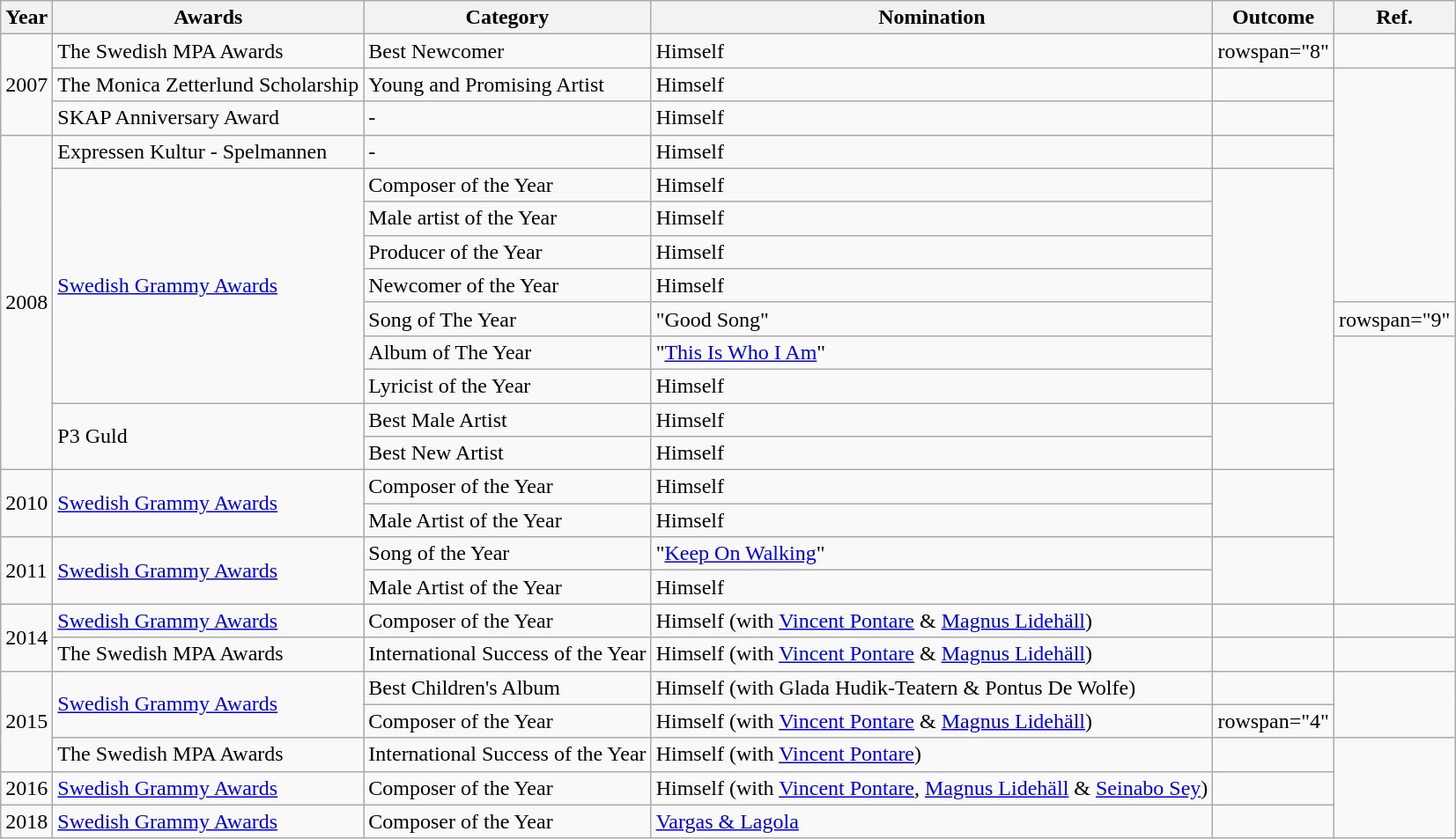<table class="wikitable sortable">
<tr>
<th>Year</th>
<th>Awards</th>
<th>Category</th>
<th>Nomination</th>
<th>Outcome</th>
<th>Ref.</th>
</tr>
<tr>
<td rowspan="3">2007</td>
<td>The Swedish MPA Awards</td>
<td>Best Newcomer</td>
<td>Himself</td>
<td>rowspan="8" </td>
<td></td>
</tr>
<tr>
<td>The Monica Zetterlund Scholarship</td>
<td>Young and Promising Artist</td>
<td>Himself</td>
<td></td>
</tr>
<tr>
<td>SKAP Anniversary Award</td>
<td>-</td>
<td>Himself</td>
<td></td>
</tr>
<tr>
<td rowspan="10">2008</td>
<td>Expressen Kultur - Spelmannen</td>
<td>-</td>
<td>Himself</td>
<td></td>
</tr>
<tr>
<td rowspan="7"><a href='#'>Swedish Grammy Awards</a></td>
<td>Composer of the Year</td>
<td>Himself</td>
<td rowspan="7"></td>
</tr>
<tr>
<td>Male artist of the Year</td>
<td>Himself</td>
</tr>
<tr>
<td>Producer of the Year</td>
<td>Himself</td>
</tr>
<tr>
<td>Newcomer of the Year</td>
<td>Himself</td>
</tr>
<tr>
<td>Song of The Year</td>
<td>"Good Song"</td>
<td>rowspan="9" </td>
</tr>
<tr>
<td>Album of The Year</td>
<td>"<a href='#'>This Is Who I Am</a>"</td>
</tr>
<tr>
<td>Lyricist of the Year</td>
<td>Himself</td>
</tr>
<tr>
<td rowspan="2">P3 Guld</td>
<td>Best Male Artist</td>
<td>Himself</td>
<td rowspan="2"></td>
</tr>
<tr>
<td>Best New Artist</td>
<td>Himself</td>
</tr>
<tr>
<td rowspan="2">2010</td>
<td rowspan="2"><a href='#'>Swedish Grammy Awards</a></td>
<td>Composer of the Year</td>
<td>Himself</td>
<td rowspan="2"></td>
</tr>
<tr>
<td>Male Artist of the Year</td>
<td>Himself</td>
</tr>
<tr>
<td rowspan="2">2011</td>
<td rowspan="2"><a href='#'>Swedish Grammy Awards</a></td>
<td>Song of the Year</td>
<td>"<a href='#'>Keep On Walking</a>"</td>
<td rowspan="2"></td>
</tr>
<tr>
<td>Male Artist of the Year</td>
<td>Himself</td>
</tr>
<tr>
<td rowspan="2">2014</td>
<td><a href='#'>Swedish Grammy Awards</a></td>
<td>Composer of the Year</td>
<td>Himself (with <a href='#'>Vincent Pontare</a> & <a href='#'>Magnus Lidehäll</a>)</td>
<td></td>
<td></td>
</tr>
<tr>
<td>The Swedish MPA Awards</td>
<td>International Success of the Year</td>
<td>Himself (with <a href='#'>Vincent Pontare</a> & <a href='#'>Magnus Lidehäll</a>)</td>
<td></td>
<td></td>
</tr>
<tr>
<td rowspan="3">2015</td>
<td rowspan="2"><a href='#'>Swedish Grammy Awards</a></td>
<td>Best Children's Album</td>
<td>Himself (with Glada Hudik-Teatern & Pontus De Wolfe)</td>
<td></td>
<td rowspan="2"></td>
</tr>
<tr>
<td>Composer of the Year</td>
<td>Himself (with <a href='#'>Vincent Pontare</a> & <a href='#'>Magnus Lidehäll</a>)</td>
<td>rowspan="4" </td>
</tr>
<tr>
<td>The Swedish MPA Awards</td>
<td>International Success of the Year</td>
<td>Himself (with <a href='#'>Vincent Pontare</a>)</td>
<td></td>
</tr>
<tr>
<td>2016</td>
<td><a href='#'>Swedish Grammy Awards</a></td>
<td>Composer of the Year</td>
<td>Himself (with <a href='#'>Vincent Pontare</a>, <a href='#'>Magnus Lidehäll</a> & <a href='#'>Seinabo Sey</a>)</td>
<td></td>
</tr>
<tr>
<td>2018</td>
<td><a href='#'>Swedish Grammy Awards</a></td>
<td>Composer of the Year</td>
<td><a href='#'>Vargas & Lagola</a></td>
<td></td>
</tr>
</table>
